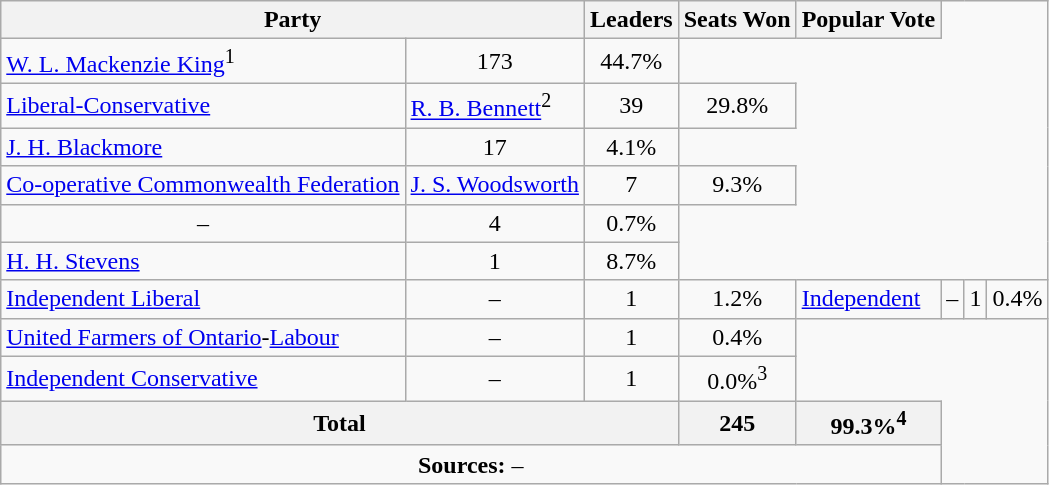<table class="wikitable">
<tr>
<th colspan="2">Party</th>
<th>Leaders</th>
<th>Seats Won</th>
<th>Popular Vote</th>
</tr>
<tr>
<td><a href='#'>W. L. Mackenzie King</a><sup>1</sup></td>
<td align=center>173</td>
<td align=center>44.7%</td>
</tr>
<tr>
<td><a href='#'>Liberal-Conservative</a></td>
<td><a href='#'>R. B. Bennett</a><sup>2</sup></td>
<td align=center>39</td>
<td align=center>29.8%</td>
</tr>
<tr>
<td><a href='#'>J. H. Blackmore</a></td>
<td align=center>17</td>
<td align=center>4.1%</td>
</tr>
<tr>
<td><a href='#'>Co-operative Commonwealth Federation</a></td>
<td><a href='#'>J. S. Woodsworth</a></td>
<td align=center>7</td>
<td align=center>9.3%</td>
</tr>
<tr>
<td align=center>–</td>
<td align=center>4</td>
<td align=center>0.7%</td>
</tr>
<tr>
<td><a href='#'>H. H. Stevens</a></td>
<td align=center>1</td>
<td align=center>8.7%</td>
</tr>
<tr>
<td><a href='#'>Independent Liberal</a></td>
<td align=center>–</td>
<td align=center>1</td>
<td align=center>1.2%<br></td>
<td><a href='#'>Independent</a></td>
<td align=center>–</td>
<td align=center>1</td>
<td align=center>0.4%</td>
</tr>
<tr>
<td><a href='#'>United Farmers of Ontario</a>-<a href='#'>Labour</a></td>
<td align=center>–</td>
<td align=center>1</td>
<td align=center>0.4%</td>
</tr>
<tr>
<td><a href='#'>Independent Conservative</a></td>
<td align=center>–</td>
<td align=center>1</td>
<td align=center>0.0%<sup>3</sup></td>
</tr>
<tr>
<th colspan=3>Total</th>
<th>245</th>
<th>99.3%<sup>4</sup></th>
</tr>
<tr>
<td align=center colspan=5><strong>Sources:</strong>  – </td>
</tr>
</table>
